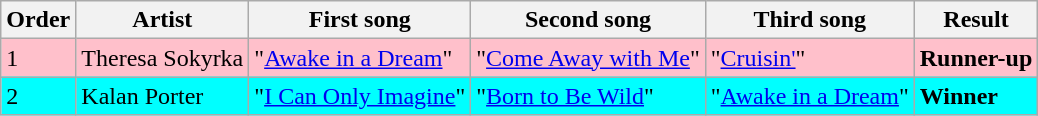<table class=wikitable>
<tr>
<th>Order</th>
<th>Artist</th>
<th>First song</th>
<th>Second song</th>
<th>Third song</th>
<th>Result</th>
</tr>
<tr style="background:pink;">
<td>1</td>
<td>Theresa Sokyrka</td>
<td>"<a href='#'>Awake in a Dream</a>"</td>
<td>"<a href='#'>Come Away with Me</a>"</td>
<td>"<a href='#'>Cruisin'</a>"</td>
<td><strong>Runner-up</strong></td>
</tr>
<tr style="background:cyan;">
<td>2</td>
<td>Kalan Porter</td>
<td>"<a href='#'>I Can Only Imagine</a>"</td>
<td>"<a href='#'>Born to Be Wild</a>"</td>
<td>"<a href='#'>Awake in a Dream</a>"</td>
<td><strong>Winner</strong></td>
</tr>
</table>
